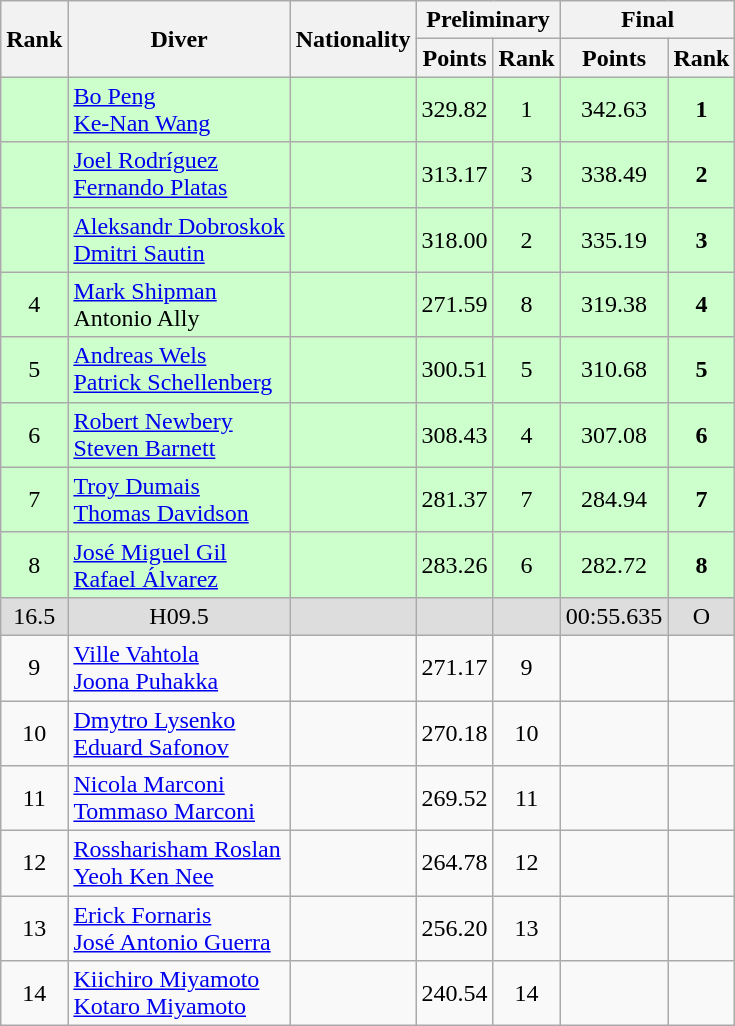<table class="wikitable" style="text-align:center">
<tr>
<th rowspan="2">Rank</th>
<th rowspan="2">Diver</th>
<th rowspan="2">Nationality</th>
<th colspan="2">Preliminary</th>
<th colspan="2">Final</th>
</tr>
<tr>
<th>Points</th>
<th>Rank</th>
<th>Points</th>
<th>Rank</th>
</tr>
<tr bgcolor=ccffcc>
<td></td>
<td align=left><a href='#'>Bo Peng</a><br><a href='#'>Ke-Nan Wang</a></td>
<td align=left></td>
<td>329.82</td>
<td>1</td>
<td>342.63</td>
<td><strong>1</strong></td>
</tr>
<tr bgcolor=ccffcc>
<td></td>
<td align=left><a href='#'>Joel Rodríguez</a><br><a href='#'>Fernando Platas</a></td>
<td align=left></td>
<td>313.17</td>
<td>3</td>
<td>338.49</td>
<td><strong>2</strong></td>
</tr>
<tr bgcolor=ccffcc>
<td></td>
<td align=left><a href='#'>Aleksandr Dobroskok</a><br><a href='#'>Dmitri Sautin</a></td>
<td align=left></td>
<td>318.00</td>
<td>2</td>
<td>335.19</td>
<td><strong>3</strong></td>
</tr>
<tr bgcolor=ccffcc>
<td>4</td>
<td align=left><a href='#'>Mark Shipman</a><br>Antonio Ally</td>
<td align=left></td>
<td>271.59</td>
<td>8</td>
<td>319.38</td>
<td><strong>4</strong></td>
</tr>
<tr bgcolor=ccffcc>
<td>5</td>
<td align=left><a href='#'>Andreas Wels</a><br><a href='#'>Patrick Schellenberg</a></td>
<td align=left></td>
<td>300.51</td>
<td>5</td>
<td>310.68</td>
<td><strong>5</strong></td>
</tr>
<tr bgcolor=ccffcc>
<td>6</td>
<td align=left><a href='#'>Robert Newbery</a><br><a href='#'>Steven Barnett</a></td>
<td align=left></td>
<td>308.43</td>
<td>4</td>
<td>307.08</td>
<td><strong>6</strong></td>
</tr>
<tr bgcolor=ccffcc>
<td>7</td>
<td align=left><a href='#'>Troy Dumais</a><br><a href='#'>Thomas Davidson</a></td>
<td align=left></td>
<td>281.37</td>
<td>7</td>
<td>284.94</td>
<td><strong>7</strong></td>
</tr>
<tr bgcolor=ccffcc>
<td>8</td>
<td align=left><a href='#'>José Miguel Gil</a><br><a href='#'>Rafael Álvarez</a></td>
<td align=left></td>
<td>283.26</td>
<td>6</td>
<td>282.72</td>
<td><strong>8</strong></td>
</tr>
<tr bgcolor=#DDDDDD>
<td><span>16.5</span></td>
<td><span>H09.5</span></td>
<td></td>
<td></td>
<td></td>
<td><span>00:55.635</span></td>
<td><span>O</span></td>
</tr>
<tr>
<td>9</td>
<td align=left><a href='#'>Ville Vahtola</a><br><a href='#'>Joona Puhakka</a></td>
<td align=left></td>
<td>271.17</td>
<td>9</td>
<td></td>
<td></td>
</tr>
<tr>
<td>10</td>
<td align=left><a href='#'>Dmytro Lysenko</a><br><a href='#'>Eduard Safonov</a></td>
<td align=left></td>
<td>270.18</td>
<td>10</td>
<td></td>
<td></td>
</tr>
<tr>
<td>11</td>
<td align=left><a href='#'>Nicola Marconi</a><br><a href='#'>Tommaso Marconi</a></td>
<td align=left></td>
<td>269.52</td>
<td>11</td>
<td></td>
<td></td>
</tr>
<tr>
<td>12</td>
<td align=left><a href='#'>Rossharisham Roslan</a><br><a href='#'>Yeoh Ken Nee</a></td>
<td align=left></td>
<td>264.78</td>
<td>12</td>
<td></td>
<td></td>
</tr>
<tr>
<td>13</td>
<td align=left><a href='#'>Erick Fornaris</a><br><a href='#'>José Antonio Guerra</a></td>
<td align=left></td>
<td>256.20</td>
<td>13</td>
<td></td>
<td></td>
</tr>
<tr>
<td>14</td>
<td align=left><a href='#'>Kiichiro Miyamoto</a><br><a href='#'>Kotaro Miyamoto</a></td>
<td align=left></td>
<td>240.54</td>
<td>14</td>
<td></td>
<td></td>
</tr>
</table>
